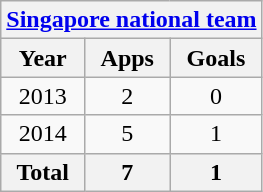<table class="wikitable" style="text-align:center">
<tr>
<th colspan=3><a href='#'>Singapore national team</a></th>
</tr>
<tr>
<th>Year</th>
<th>Apps</th>
<th>Goals</th>
</tr>
<tr>
<td>2013</td>
<td>2</td>
<td>0</td>
</tr>
<tr>
<td>2014</td>
<td>5</td>
<td>1</td>
</tr>
<tr>
<th>Total</th>
<th>7</th>
<th>1</th>
</tr>
</table>
